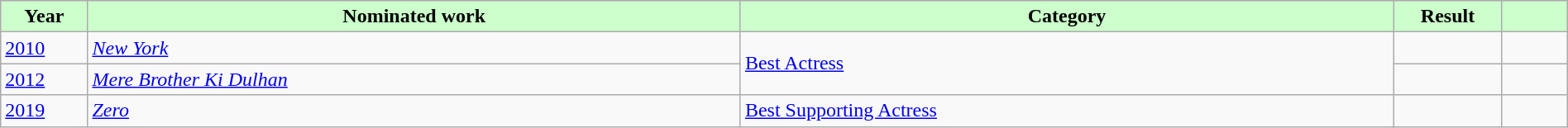<table class="wikitable" style="width:100%;">
<tr style="background:#cfc; text-align:center;">
<td scope="col" style="width:4%;"><strong>Year</strong></td>
<td scope="col" style="width:30%;"><strong>Nominated work</strong></td>
<td scope="col" style="width:30%;"><strong>Category</strong></td>
<td scope="col" style="width:5%;"><strong>Result</strong></td>
<td scope="col" style="width:3%;"><strong></strong></td>
</tr>
<tr>
<td><a href='#'>2010</a></td>
<td><em><a href='#'>New York</a></em></td>
<td rowspan="2"><a href='#'>Best Actress</a></td>
<td></td>
<td style="text-align:center;"></td>
</tr>
<tr>
<td><a href='#'>2012</a></td>
<td><em><a href='#'>Mere Brother Ki Dulhan</a></em></td>
<td></td>
<td style="text-align:center;"></td>
</tr>
<tr>
<td><a href='#'>2019</a></td>
<td><em><a href='#'>Zero</a></em></td>
<td><a href='#'>Best Supporting Actress</a></td>
<td></td>
<td style="text-align:center;"></td>
</tr>
</table>
